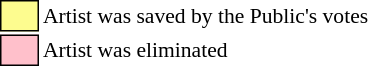<table class="toccolours"style="font-size: 90%; white-space: nowrap;">
<tr>
<td style="background:#fdfc8f; border:1px solid black;">      </td>
<td>Artist was saved by the Public's votes</td>
</tr>
<tr>
<td style="background:pink; border:1px solid black;">      </td>
<td>Artist was eliminated</td>
</tr>
</table>
